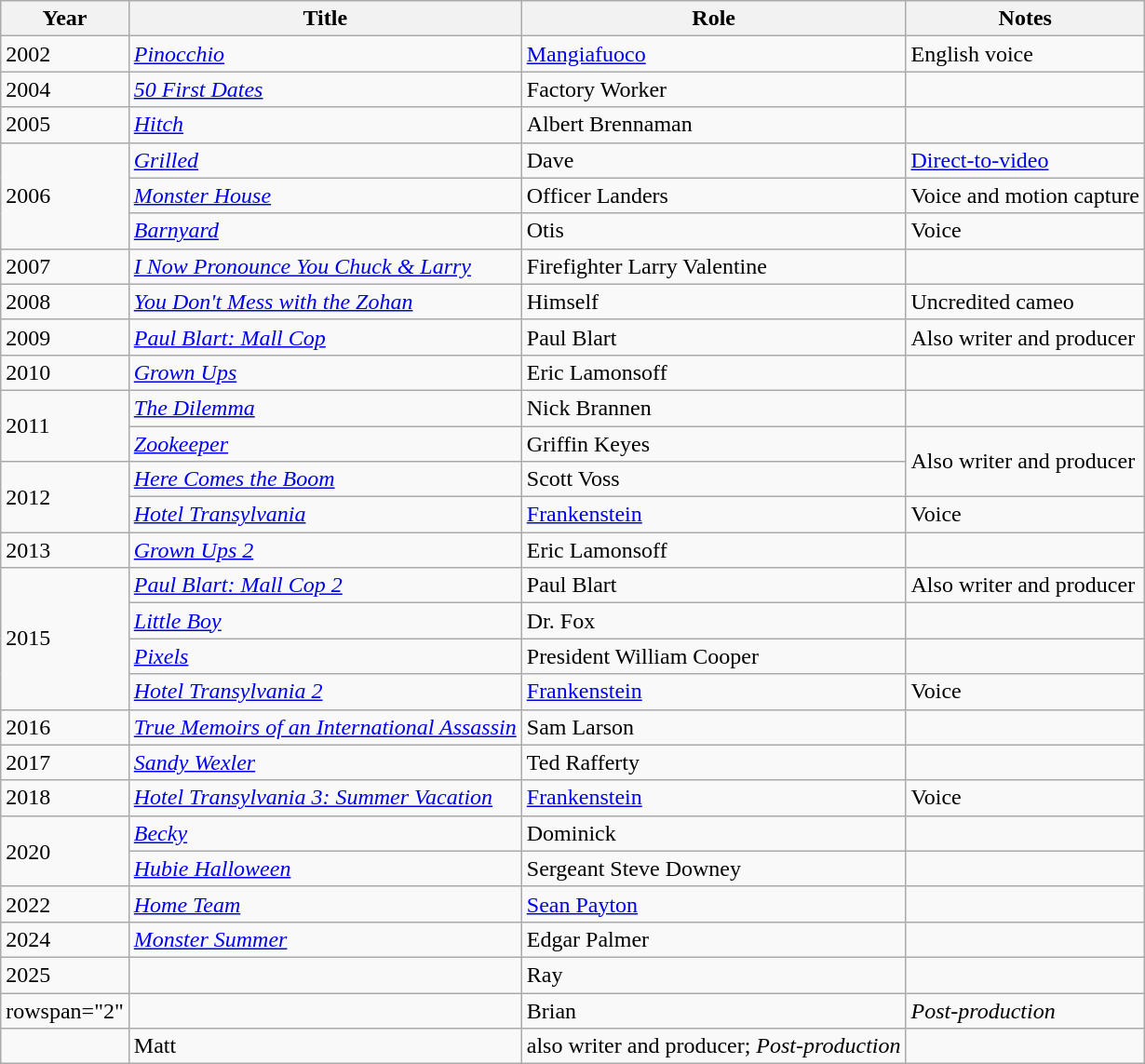<table class="wikitable sortable">
<tr>
<th>Year</th>
<th>Title</th>
<th>Role</th>
<th class="unsortable">Notes</th>
</tr>
<tr>
<td>2002</td>
<td><em><a href='#'>Pinocchio</a></em></td>
<td><a href='#'>Mangiafuoco</a></td>
<td>English voice</td>
</tr>
<tr>
<td>2004</td>
<td><em><a href='#'>50 First Dates</a></em></td>
<td>Factory Worker</td>
<td></td>
</tr>
<tr>
<td>2005</td>
<td><em><a href='#'>Hitch</a></em></td>
<td>Albert Brennaman</td>
<td></td>
</tr>
<tr>
<td rowspan = "3">2006</td>
<td><em><a href='#'>Grilled</a></em></td>
<td>Dave</td>
<td><a href='#'>Direct-to-video</a></td>
</tr>
<tr>
<td><em><a href='#'>Monster House</a></em></td>
<td>Officer Landers</td>
<td>Voice and motion capture</td>
</tr>
<tr>
<td><em><a href='#'>Barnyard</a></em></td>
<td>Otis</td>
<td>Voice</td>
</tr>
<tr>
<td>2007</td>
<td><em><a href='#'>I Now Pronounce You Chuck & Larry</a></em></td>
<td>Firefighter Larry Valentine</td>
<td></td>
</tr>
<tr>
<td>2008</td>
<td><em><a href='#'>You Don't Mess with the Zohan</a></em></td>
<td>Himself</td>
<td>Uncredited cameo</td>
</tr>
<tr>
<td>2009</td>
<td><em><a href='#'>Paul Blart: Mall Cop</a></em></td>
<td>Paul Blart</td>
<td>Also writer and producer</td>
</tr>
<tr>
<td>2010</td>
<td><em><a href='#'>Grown Ups</a></em></td>
<td>Eric Lamonsoff</td>
<td></td>
</tr>
<tr>
<td rowspan = "2">2011</td>
<td><em><a href='#'>The Dilemma</a></em></td>
<td>Nick Brannen</td>
<td></td>
</tr>
<tr>
<td><em><a href='#'>Zookeeper</a></em></td>
<td>Griffin Keyes</td>
<td rowspan = "2">Also writer and producer</td>
</tr>
<tr>
<td rowspan = "2">2012</td>
<td><em><a href='#'>Here Comes the Boom</a></em></td>
<td>Scott Voss</td>
</tr>
<tr>
<td><em><a href='#'>Hotel Transylvania</a></em></td>
<td><a href='#'>Frankenstein</a></td>
<td>Voice</td>
</tr>
<tr>
<td>2013</td>
<td><em><a href='#'>Grown Ups 2</a></em></td>
<td>Eric Lamonsoff</td>
<td></td>
</tr>
<tr>
<td rowspan = "4">2015</td>
<td><em><a href='#'>Paul Blart: Mall Cop 2</a></em></td>
<td>Paul Blart</td>
<td>Also writer and producer</td>
</tr>
<tr>
<td><em><a href='#'>Little Boy</a></em></td>
<td>Dr. Fox</td>
<td></td>
</tr>
<tr>
<td><em><a href='#'>Pixels</a></em></td>
<td>President William Cooper</td>
<td></td>
</tr>
<tr>
<td><em><a href='#'>Hotel Transylvania 2</a></em></td>
<td><a href='#'>Frankenstein</a></td>
<td>Voice</td>
</tr>
<tr>
<td>2016</td>
<td><em><a href='#'>True Memoirs of an International Assassin</a></em></td>
<td>Sam Larson</td>
<td></td>
</tr>
<tr>
<td>2017</td>
<td><em><a href='#'>Sandy Wexler</a></em></td>
<td>Ted Rafferty</td>
<td></td>
</tr>
<tr>
<td>2018</td>
<td><em><a href='#'>Hotel Transylvania 3: Summer Vacation</a></em></td>
<td><a href='#'>Frankenstein</a></td>
<td>Voice</td>
</tr>
<tr>
<td rowspan = "2">2020</td>
<td><em><a href='#'>Becky</a></em></td>
<td>Dominick</td>
<td></td>
</tr>
<tr>
<td><em><a href='#'>Hubie Halloween</a></em></td>
<td>Sergeant Steve Downey</td>
<td></td>
</tr>
<tr>
<td>2022</td>
<td><em><a href='#'>Home Team</a></em></td>
<td><a href='#'>Sean Payton</a></td>
<td></td>
</tr>
<tr>
<td>2024</td>
<td><em><a href='#'>Monster Summer</a></em></td>
<td>Edgar Palmer</td>
<td></td>
</tr>
<tr>
<td>2025</td>
<td></td>
<td>Ray</td>
<td></td>
</tr>
<tr>
<td>rowspan="2" </td>
<td></td>
<td>Brian</td>
<td><em>Post-production</em></td>
</tr>
<tr>
<td></td>
<td>Matt</td>
<td>also writer and producer; <em>Post-production</em><br></td>
</tr>
</table>
